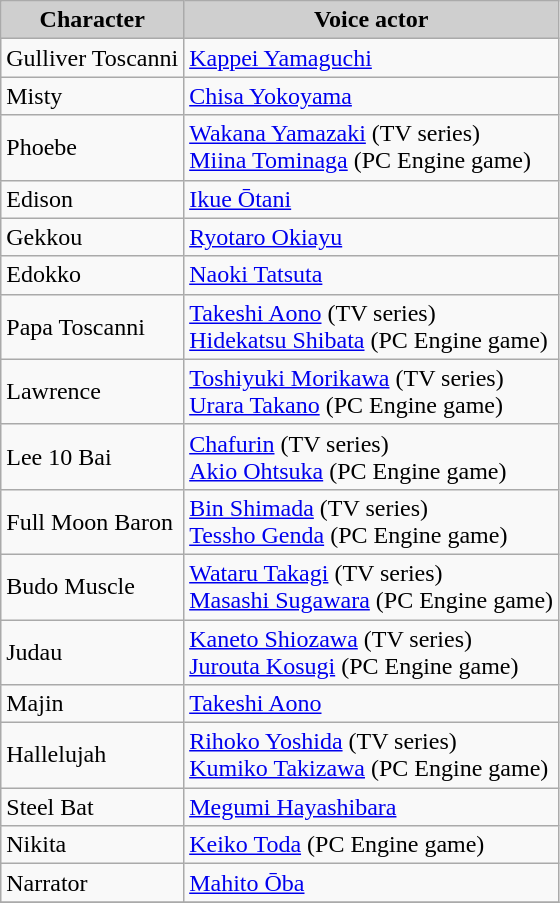<table class="wikitable">
<tr style="background-color:#CFCFCF; text-align: center; font-weight: Bold">
<td>Character</td>
<td>Voice actor</td>
</tr>
<tr>
<td>Gulliver Toscanni</td>
<td><a href='#'>Kappei Yamaguchi</a></td>
</tr>
<tr>
<td>Misty</td>
<td><a href='#'>Chisa Yokoyama</a></td>
</tr>
<tr>
<td>Phoebe</td>
<td><a href='#'>Wakana Yamazaki</a> (TV series) <br> <a href='#'>Miina Tominaga</a> (PC Engine game)</td>
</tr>
<tr>
<td>Edison</td>
<td><a href='#'>Ikue Ōtani</a></td>
</tr>
<tr>
<td>Gekkou</td>
<td><a href='#'>Ryotaro Okiayu</a></td>
</tr>
<tr>
<td>Edokko</td>
<td><a href='#'>Naoki Tatsuta</a></td>
</tr>
<tr>
<td>Papa Toscanni</td>
<td><a href='#'>Takeshi Aono</a> (TV series) <br> <a href='#'>Hidekatsu Shibata</a> (PC Engine game)</td>
</tr>
<tr>
<td>Lawrence</td>
<td><a href='#'>Toshiyuki Morikawa</a> (TV series) <br> <a href='#'>Urara Takano</a> (PC Engine game)</td>
</tr>
<tr>
<td>Lee 10 Bai</td>
<td><a href='#'>Chafurin</a> (TV series) <br> <a href='#'>Akio Ohtsuka</a> (PC Engine game)</td>
</tr>
<tr>
<td>Full Moon Baron</td>
<td><a href='#'>Bin Shimada</a> (TV series) <br> <a href='#'>Tessho Genda</a> (PC Engine game)</td>
</tr>
<tr>
<td>Budo Muscle</td>
<td><a href='#'>Wataru Takagi</a> (TV series) <br> <a href='#'>Masashi Sugawara</a> (PC Engine game)</td>
</tr>
<tr>
<td>Judau</td>
<td><a href='#'>Kaneto Shiozawa</a> (TV series) <br> <a href='#'>Jurouta Kosugi</a> (PC Engine game)</td>
</tr>
<tr>
<td>Majin</td>
<td><a href='#'>Takeshi Aono</a></td>
</tr>
<tr>
<td>Hallelujah</td>
<td><a href='#'>Rihoko Yoshida</a> (TV series) <br> <a href='#'>Kumiko Takizawa</a> (PC Engine game)</td>
</tr>
<tr>
<td>Steel Bat</td>
<td><a href='#'>Megumi Hayashibara</a></td>
</tr>
<tr>
<td>Nikita</td>
<td><a href='#'>Keiko Toda</a> (PC Engine game)</td>
</tr>
<tr>
<td>Narrator</td>
<td><a href='#'>Mahito Ōba</a></td>
</tr>
<tr>
</tr>
</table>
